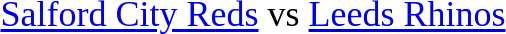<table style="font-size:150%;">
<tr>
<td> <a href='#'>Salford City Reds</a> vs  <a href='#'>Leeds Rhinos</a></td>
</tr>
</table>
